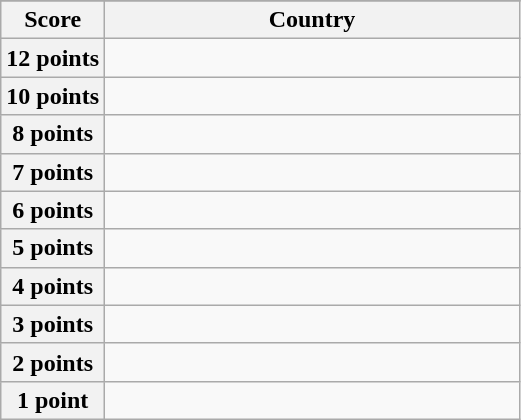<table class="wikitable">
<tr>
</tr>
<tr>
<th scope="col" width="20%">Score</th>
<th scope="col">Country</th>
</tr>
<tr>
<th scope="row">12 points</th>
<td></td>
</tr>
<tr>
<th scope="row">10 points</th>
<td></td>
</tr>
<tr>
<th scope="row">8 points</th>
<td></td>
</tr>
<tr>
<th scope="row">7 points</th>
<td></td>
</tr>
<tr>
<th scope="row">6 points</th>
<td></td>
</tr>
<tr>
<th scope="row">5 points</th>
<td></td>
</tr>
<tr>
<th scope="row">4 points</th>
<td></td>
</tr>
<tr>
<th scope="row">3 points</th>
<td></td>
</tr>
<tr>
<th scope="row">2 points</th>
<td></td>
</tr>
<tr>
<th scope="row">1 point</th>
<td></td>
</tr>
</table>
